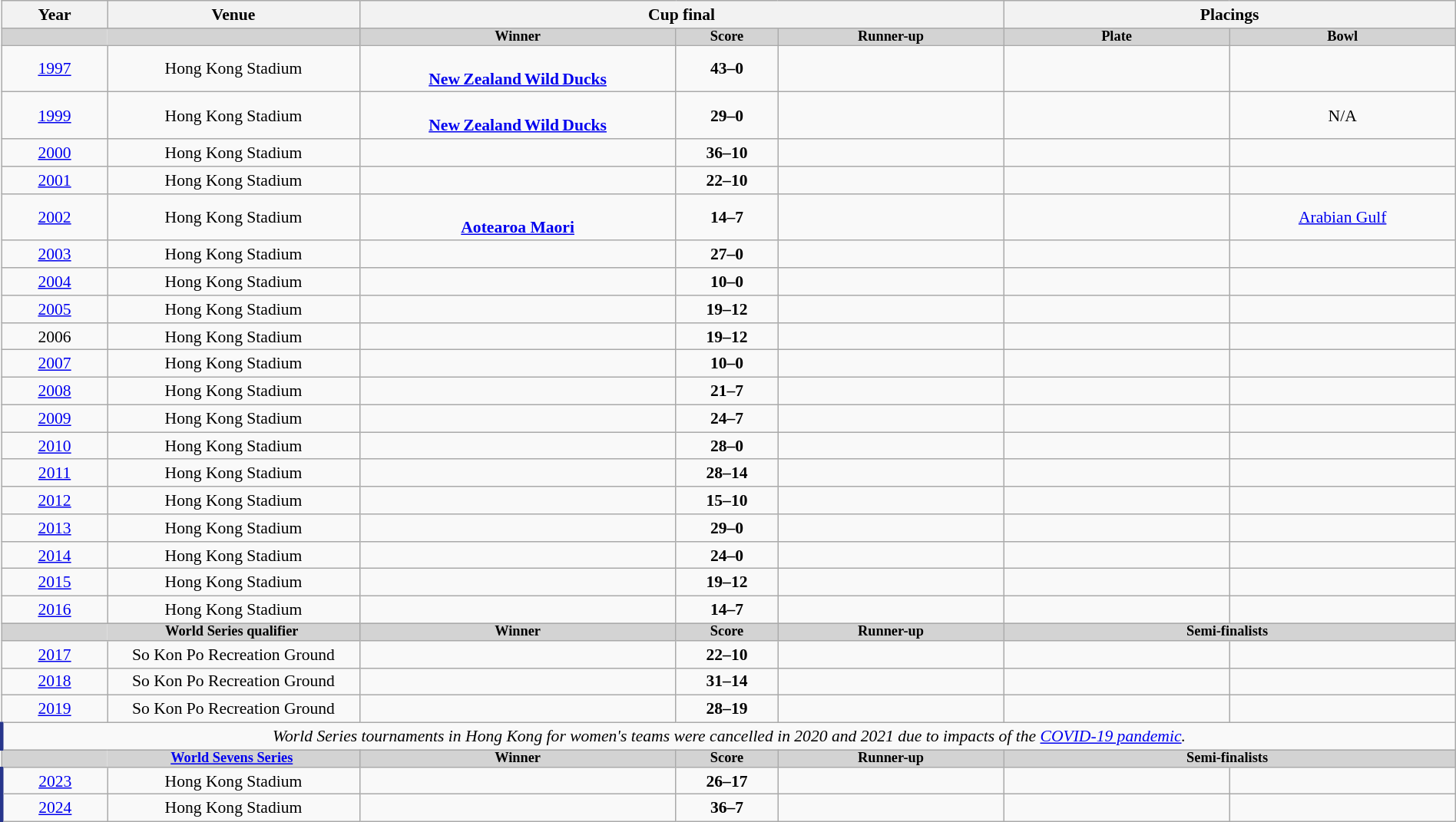<table class="wikitable" style="font-size:90%; width: 100%; text-align: center;">
<tr>
<th style="width:3.5em;">Year</th>
<th style="width:9em;">Venue</th>
<th colspan=3>Cup final</th>
<th colspan=2>Placings</th>
</tr>
<tr bgcolor=lightgrey style="line-height:9px; font-size:85%; padding:0px;">
<td style="border-right:0px;"> </td>
<td style="border-left:0px;"></td>
<td style="width:13.5em; font-weight:bold;">Winner</td>
<td style="width:4.1em; padding:2px; font-weight:bold;">Score</td>
<td style="width:9.5em; font-weight:bold;">Runner-up</td>
<td style="width:9.5em; font-weight:bold;">Plate</td>
<td style="width:9.5em; font-weight:bold;">Bowl</td>
</tr>
<tr>
<td><a href='#'>1997</a></td>
<td>Hong Kong Stadium</td>
<td style="padding3px 0;"><br><strong><a href='#'>New Zealand Wild Ducks</a></strong></td>
<td><strong>43–0</strong></td>
<td></td>
<td></td>
<td></td>
</tr>
<tr>
<td><a href='#'>1999</a></td>
<td>Hong Kong Stadium</td>
<td style="padding3px 0;"><br><strong><a href='#'>New Zealand Wild Ducks</a></strong></td>
<td><strong>29–0</strong></td>
<td></td>
<td></td>
<td>N/A</td>
</tr>
<tr>
<td><a href='#'>2000</a></td>
<td>Hong Kong Stadium</td>
<td><strong></strong></td>
<td><strong>36–10</strong></td>
<td></td>
<td></td>
<td></td>
</tr>
<tr>
<td><a href='#'>2001</a></td>
<td>Hong Kong Stadium</td>
<td><strong></strong></td>
<td><strong>22–10</strong></td>
<td></td>
<td></td>
<td></td>
</tr>
<tr>
<td><a href='#'>2002</a></td>
<td>Hong Kong Stadium</td>
<td style="padding3px 0;"><br><strong><a href='#'>Aotearoa Maori</a></strong></td>
<td><strong>14–7</strong></td>
<td></td>
<td></td>
<td><a href='#'>Arabian Gulf</a></td>
</tr>
<tr>
<td><a href='#'>2003</a></td>
<td>Hong Kong Stadium</td>
<td><strong></strong></td>
<td><strong>27–0</strong></td>
<td></td>
<td></td>
<td></td>
</tr>
<tr>
<td><a href='#'>2004</a></td>
<td>Hong Kong Stadium</td>
<td><strong></strong></td>
<td><strong>10–0</strong></td>
<td></td>
<td></td>
<td></td>
</tr>
<tr>
<td><a href='#'>2005</a></td>
<td>Hong Kong Stadium</td>
<td><strong></strong></td>
<td><strong>19–12</strong></td>
<td></td>
<td></td>
<td></td>
</tr>
<tr>
<td>2006</td>
<td>Hong Kong Stadium</td>
<td><strong></strong></td>
<td><strong>19–12</strong></td>
<td></td>
<td></td>
<td></td>
</tr>
<tr>
<td><a href='#'>2007</a></td>
<td>Hong Kong Stadium</td>
<td><strong></strong></td>
<td><strong>10–0</strong></td>
<td></td>
<td></td>
<td></td>
</tr>
<tr>
<td><a href='#'>2008</a></td>
<td>Hong Kong Stadium</td>
<td><strong></strong></td>
<td><strong>21–7</strong></td>
<td></td>
<td></td>
<td></td>
</tr>
<tr>
<td><a href='#'>2009</a></td>
<td>Hong Kong Stadium</td>
<td><strong></strong></td>
<td><strong>24–7</strong></td>
<td></td>
<td></td>
<td style="padding3px 0;"></td>
</tr>
<tr>
<td><a href='#'>2010</a></td>
<td>Hong Kong Stadium</td>
<td><strong></strong></td>
<td><strong>28–0</strong></td>
<td></td>
<td></td>
<td></td>
</tr>
<tr>
<td><a href='#'>2011</a></td>
<td>Hong Kong Stadium</td>
<td><strong></strong></td>
<td><strong>28–14</strong></td>
<td></td>
<td></td>
<td></td>
</tr>
<tr>
<td><a href='#'>2012</a></td>
<td>Hong Kong Stadium</td>
<td><strong></strong></td>
<td><strong>15–10</strong></td>
<td></td>
<td></td>
<td></td>
</tr>
<tr>
<td><a href='#'>2013</a></td>
<td>Hong Kong Stadium</td>
<td><strong></strong></td>
<td><strong>29–0</strong></td>
<td></td>
<td></td>
<td></td>
</tr>
<tr>
<td><a href='#'>2014</a></td>
<td>Hong Kong Stadium</td>
<td><strong></strong></td>
<td><strong>24–0</strong></td>
<td></td>
<td></td>
<td></td>
</tr>
<tr>
<td><a href='#'>2015</a></td>
<td>Hong Kong Stadium</td>
<td><strong></strong></td>
<td><strong>19–12</strong></td>
<td></td>
<td></td>
<td style="padding3px 0;"></td>
</tr>
<tr>
<td><a href='#'>2016</a></td>
<td>Hong Kong Stadium</td>
<td><strong></strong></td>
<td><strong>14–7</strong></td>
<td></td>
<td></td>
<td></td>
</tr>
<tr bgcolor=lightgrey style="line-height:9px; font-size:85%; font-weight:bold; padding:0px;">
<td style="padding-right:0; border-right:0;"></td>
<td style="padding-left:0; border-left:0;">World Series qualifier</td>
<td>Winner</td>
<td>Score</td>
<td>Runner-up</td>
<td align=right style="padding-right:0; border-right:0;">Semi-fi</td>
<td align=left style="padding-left:0; border-left:0;">nalists</td>
</tr>
<tr>
<td><a href='#'>2017</a></td>
<td>So Kon Po Recreation Ground</td>
<td><strong></strong></td>
<td><strong>22–10</strong></td>
<td></td>
<td></td>
<td></td>
</tr>
<tr>
<td><a href='#'>2018</a></td>
<td>So Kon Po Recreation Ground</td>
<td><strong></strong></td>
<td><strong>31–14</strong></td>
<td></td>
<td></td>
<td></td>
</tr>
<tr>
<td><a href='#'>2019</a></td>
<td>So Kon Po Recreation Ground</td>
<td><strong></strong></td>
<td><strong>28–19</strong></td>
<td></td>
<td></td>
<td></td>
</tr>
<tr>
<td colspan=7 style="border-left:3px solid #28368C;"><em>World Series tournaments in Hong Kong for women's teams were cancelled in 2020 and 2021 due to impacts of the <a href='#'>COVID-19 pandemic</a>.</em></td>
</tr>
<tr bgcolor="lightgrey" style="line-height:9px; font-size:85%; font-weight:bold; padding:0px;">
<td style="padding-right:0; border-right:0;"></td>
<td style="padding-left:0; border-left:0;"><a href='#'>World Sevens Series</a></td>
<td>Winner</td>
<td>Score</td>
<td>Runner-up</td>
<td align="right" style="padding-right:0; border-right:0;">Semi-fi</td>
<td align="left" style="padding-left:0; border-left:0;">nalists</td>
</tr>
<tr>
<td style="border-left:3px solid #28368C;"><a href='#'>2023</a></td>
<td>Hong Kong Stadium</td>
<td><strong></strong></td>
<td><strong>26–17</strong></td>
<td></td>
<td></td>
<td></td>
</tr>
<tr>
<td style="border-left:3px solid #28368C;"><a href='#'>2024</a></td>
<td>Hong Kong Stadium</td>
<td><strong></strong></td>
<td><strong>36–7</strong></td>
<td></td>
<td></td>
<td></td>
</tr>
</table>
